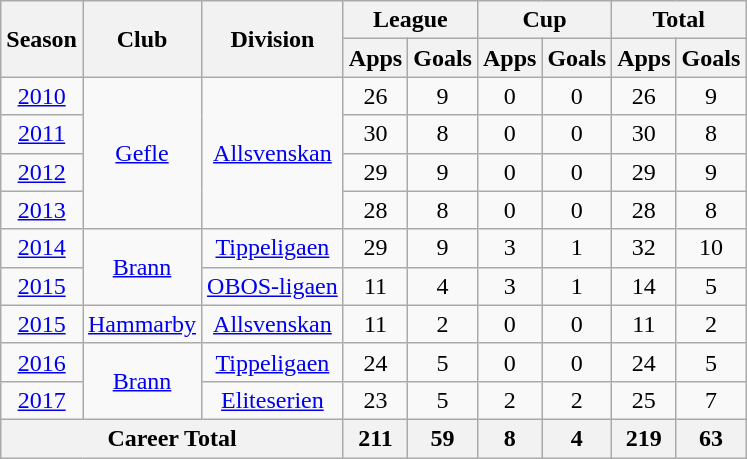<table class="wikitable" style="text-align: center;">
<tr>
<th rowspan="2">Season</th>
<th rowspan="2">Club</th>
<th rowspan="2">Division</th>
<th colspan="2">League</th>
<th colspan="2">Cup</th>
<th colspan="2">Total</th>
</tr>
<tr>
<th>Apps</th>
<th>Goals</th>
<th>Apps</th>
<th>Goals</th>
<th>Apps</th>
<th>Goals</th>
</tr>
<tr>
<td><a href='#'>2010</a></td>
<td rowspan="4" valign="center"><a href='#'>Gefle</a></td>
<td rowspan="4" valign="center"><a href='#'>Allsvenskan</a></td>
<td>26</td>
<td>9</td>
<td>0</td>
<td>0</td>
<td>26</td>
<td>9</td>
</tr>
<tr>
<td><a href='#'>2011</a></td>
<td>30</td>
<td>8</td>
<td>0</td>
<td>0</td>
<td>30</td>
<td>8</td>
</tr>
<tr>
<td><a href='#'>2012</a></td>
<td>29</td>
<td>9</td>
<td>0</td>
<td>0</td>
<td>29</td>
<td>9</td>
</tr>
<tr>
<td><a href='#'>2013</a></td>
<td>28</td>
<td>8</td>
<td>0</td>
<td>0</td>
<td>28</td>
<td>8</td>
</tr>
<tr>
<td><a href='#'>2014</a></td>
<td rowspan="2" valign="center"><a href='#'>Brann</a></td>
<td rowspan="1" valign="center"><a href='#'>Tippeligaen</a></td>
<td>29</td>
<td>9</td>
<td>3</td>
<td>1</td>
<td>32</td>
<td>10</td>
</tr>
<tr>
<td><a href='#'>2015</a></td>
<td rowspan="1" valign="center"><a href='#'>OBOS-ligaen</a></td>
<td>11</td>
<td>4</td>
<td>3</td>
<td>1</td>
<td>14</td>
<td>5</td>
</tr>
<tr>
<td><a href='#'>2015</a></td>
<td rowspan="1" valign="center"><a href='#'>Hammarby</a></td>
<td rowspan="1" valign="center"><a href='#'>Allsvenskan</a></td>
<td>11</td>
<td>2</td>
<td>0</td>
<td>0</td>
<td>11</td>
<td>2</td>
</tr>
<tr>
<td><a href='#'>2016</a></td>
<td rowspan="2" valign="center"><a href='#'>Brann</a></td>
<td rowspan="1" valign="center"><a href='#'>Tippeligaen</a></td>
<td>24</td>
<td>5</td>
<td>0</td>
<td>0</td>
<td>24</td>
<td>5</td>
</tr>
<tr>
<td><a href='#'>2017</a></td>
<td rowspan="1" valign="center"><a href='#'>Eliteserien</a></td>
<td>23</td>
<td>5</td>
<td>2</td>
<td>2</td>
<td>25</td>
<td>7</td>
</tr>
<tr>
<th colspan="3">Career Total</th>
<th>211</th>
<th>59</th>
<th>8</th>
<th>4</th>
<th>219</th>
<th>63</th>
</tr>
</table>
